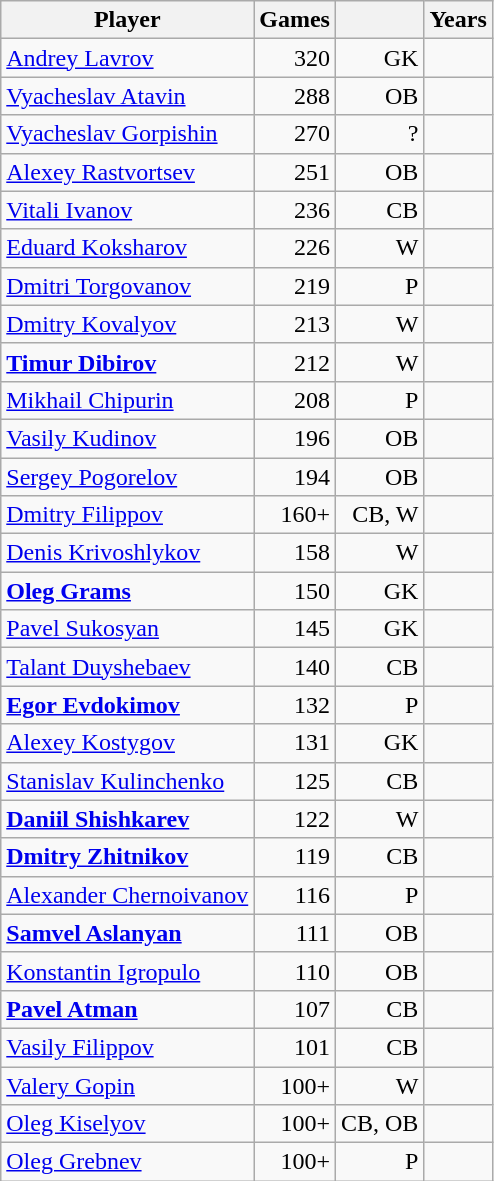<table class="wikitable sortable static-row-numbers" style="text-align:right;">
<tr>
<th>Player</th>
<th>Games</th>
<th></th>
<th>Years</th>
</tr>
<tr>
<td style="text-align:left;"><a href='#'>Andrey Lavrov</a></td>
<td>320</td>
<td>GK</td>
<td></td>
</tr>
<tr>
<td style="text-align:left;"><a href='#'>Vyacheslav Atavin</a></td>
<td>288</td>
<td>OB</td>
<td></td>
</tr>
<tr>
<td style="text-align:left;"><a href='#'>Vyacheslav Gorpishin</a></td>
<td>270</td>
<td>?</td>
<td></td>
</tr>
<tr>
<td style="text-align:left;"><a href='#'>Alexey Rastvortsev</a></td>
<td>251</td>
<td>OB</td>
<td></td>
</tr>
<tr>
<td style="text-align:left;"><a href='#'>Vitali Ivanov</a></td>
<td>236</td>
<td>CB</td>
<td></td>
</tr>
<tr>
<td style="text-align:left;"><a href='#'>Eduard Koksharov</a></td>
<td>226</td>
<td>W</td>
<td></td>
</tr>
<tr>
<td style="text-align:left;"><a href='#'>Dmitri Torgovanov</a></td>
<td>219</td>
<td>P</td>
<td></td>
</tr>
<tr>
<td style="text-align:left;"><a href='#'>Dmitry Kovalyov</a></td>
<td>213</td>
<td>W</td>
<td></td>
</tr>
<tr>
<td style="text-align:left;"><strong><a href='#'>Timur Dibirov</a></strong></td>
<td>212</td>
<td>W</td>
<td></td>
</tr>
<tr>
<td style="text-align:left;"><a href='#'>Mikhail Chipurin</a></td>
<td>208</td>
<td>P</td>
<td></td>
</tr>
<tr>
<td style="text-align:left;"><a href='#'>Vasily Kudinov</a></td>
<td>196</td>
<td>OB</td>
<td></td>
</tr>
<tr>
<td style="text-align:left;"><a href='#'>Sergey Pogorelov</a></td>
<td>194</td>
<td>OB</td>
<td></td>
</tr>
<tr>
<td style="text-align:left;"><a href='#'>Dmitry Filippov</a></td>
<td>160+</td>
<td>CB, W</td>
<td></td>
</tr>
<tr>
<td style="text-align:left;"><a href='#'>Denis Krivoshlykov</a></td>
<td>158</td>
<td>W</td>
<td></td>
</tr>
<tr>
<td style="text-align:left;"><strong><a href='#'>Oleg Grams</a></strong></td>
<td>150</td>
<td>GK</td>
<td></td>
</tr>
<tr>
<td style="text-align:left;"><a href='#'>Pavel Sukosyan</a></td>
<td>145</td>
<td>GK</td>
<td></td>
</tr>
<tr>
<td style="text-align:left;"><a href='#'>Talant Duyshebaev</a></td>
<td>140</td>
<td>CB</td>
<td></td>
</tr>
<tr>
<td style="text-align:left;"><strong><a href='#'>Egor Evdokimov</a></strong></td>
<td>132</td>
<td>P</td>
<td></td>
</tr>
<tr>
<td style="text-align:left;"><a href='#'>Alexey Kostygov</a></td>
<td>131</td>
<td>GK</td>
<td></td>
</tr>
<tr>
<td style="text-align:left;"><a href='#'>Stanislav Kulinchenko</a></td>
<td>125</td>
<td>CB</td>
<td></td>
</tr>
<tr>
<td style="text-align:left;"><strong><a href='#'>Daniil Shishkarev</a></strong></td>
<td>122</td>
<td>W</td>
<td></td>
</tr>
<tr>
<td style="text-align:left;"><strong><a href='#'>Dmitry Zhitnikov</a></strong></td>
<td>119</td>
<td>CB</td>
<td></td>
</tr>
<tr>
<td style="text-align:left;"><a href='#'>Alexander Chernoivanov</a></td>
<td>116</td>
<td>P</td>
<td></td>
</tr>
<tr>
<td style="text-align:left;"><strong><a href='#'>Samvel Aslanyan</a></strong></td>
<td>111</td>
<td>OB</td>
<td></td>
</tr>
<tr>
<td style="text-align:left;"><a href='#'>Konstantin Igropulo</a></td>
<td>110</td>
<td>OB</td>
<td></td>
</tr>
<tr>
<td style="text-align:left;"><strong><a href='#'>Pavel Atman</a></strong></td>
<td>107</td>
<td>CB</td>
<td></td>
</tr>
<tr>
<td style="text-align:left;"><a href='#'>Vasily Filippov</a></td>
<td>101</td>
<td>CB</td>
<td></td>
</tr>
<tr>
<td style="text-align:left;"><a href='#'>Valery Gopin</a></td>
<td>100+</td>
<td>W</td>
<td></td>
</tr>
<tr>
<td style="text-align:left;"><a href='#'>Oleg Kiselyov</a></td>
<td>100+</td>
<td>CB, OB</td>
<td></td>
</tr>
<tr>
<td style="text-align:left;"><a href='#'>Oleg Grebnev</a></td>
<td>100+</td>
<td>P</td>
<td></td>
</tr>
</table>
